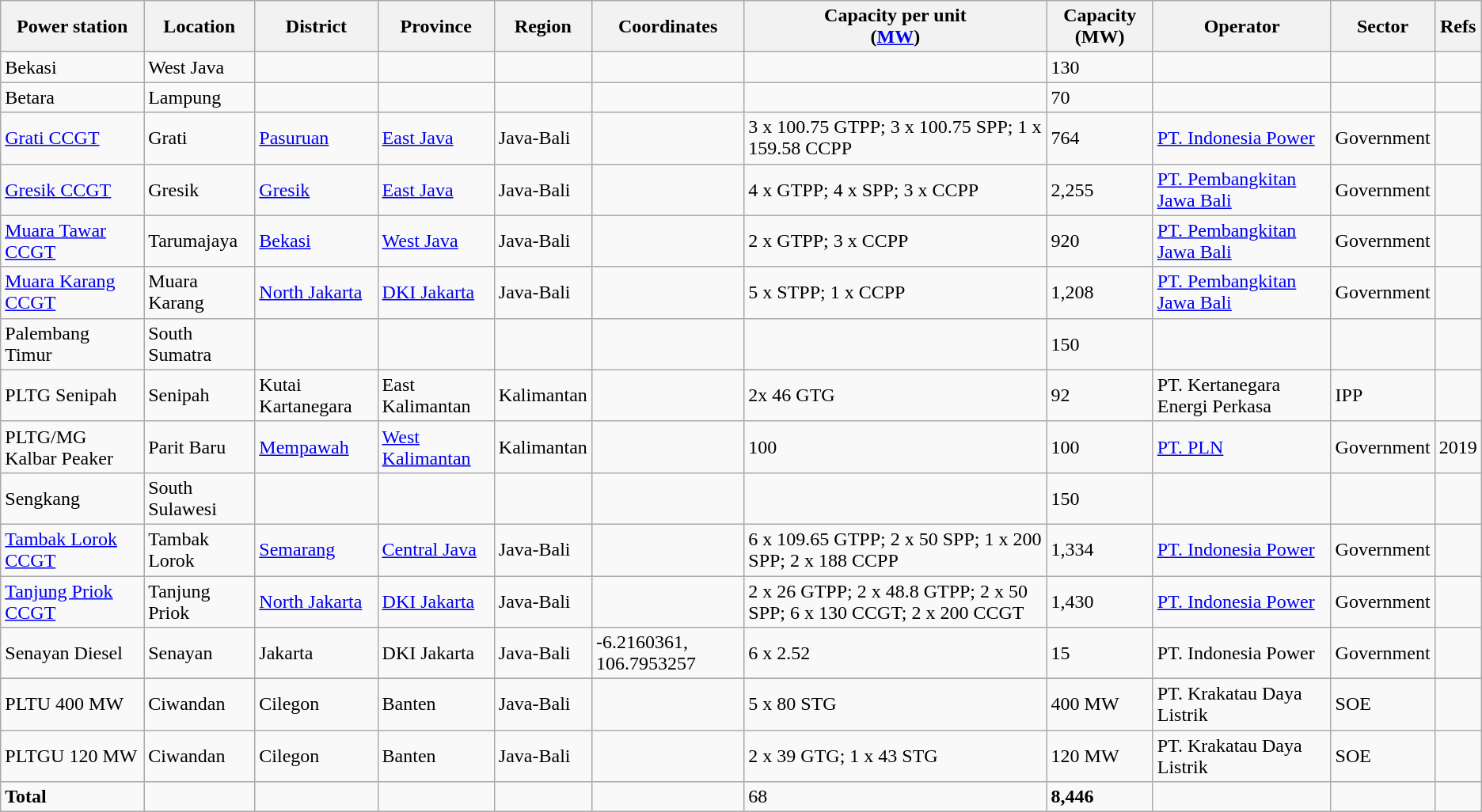<table class="sortable wikitable">
<tr>
<th>Power station</th>
<th>Location</th>
<th>District</th>
<th>Province</th>
<th>Region</th>
<th>Coordinates</th>
<th>Capacity per unit<br>(<a href='#'>MW</a>)</th>
<th>Capacity (MW)</th>
<th>Operator</th>
<th>Sector</th>
<th>Refs</th>
</tr>
<tr>
<td>Bekasi</td>
<td>West Java</td>
<td></td>
<td></td>
<td></td>
<td></td>
<td></td>
<td>130</td>
<td></td>
<td></td>
<td></td>
</tr>
<tr>
<td>Betara</td>
<td>Lampung</td>
<td></td>
<td></td>
<td></td>
<td></td>
<td></td>
<td>70</td>
<td></td>
<td></td>
<td></td>
</tr>
<tr>
<td><a href='#'>Grati CCGT</a></td>
<td>Grati</td>
<td><a href='#'>Pasuruan</a></td>
<td><a href='#'>East Java</a></td>
<td>Java-Bali</td>
<td></td>
<td>3 x 100.75 GTPP; 3 x 100.75 SPP; 1 x 159.58 CCPP</td>
<td>764</td>
<td><a href='#'>PT. Indonesia Power</a></td>
<td>Government</td>
<td></td>
</tr>
<tr>
<td><a href='#'>Gresik CCGT</a></td>
<td>Gresik</td>
<td><a href='#'>Gresik</a></td>
<td><a href='#'>East Java</a></td>
<td>Java-Bali</td>
<td></td>
<td>4 x GTPP; 4 x SPP; 3 x CCPP</td>
<td>2,255</td>
<td><a href='#'>PT. Pembangkitan Jawa Bali</a></td>
<td>Government</td>
<td></td>
</tr>
<tr>
<td><a href='#'>Muara Tawar CCGT</a></td>
<td>Tarumajaya</td>
<td><a href='#'>Bekasi</a></td>
<td><a href='#'>West Java</a></td>
<td>Java-Bali</td>
<td></td>
<td>2 x GTPP; 3 x CCPP</td>
<td>920</td>
<td><a href='#'>PT. Pembangkitan Jawa Bali</a></td>
<td>Government</td>
<td></td>
</tr>
<tr>
<td><a href='#'>Muara Karang CCGT</a></td>
<td>Muara Karang</td>
<td><a href='#'>North Jakarta</a></td>
<td><a href='#'>DKI Jakarta</a></td>
<td>Java-Bali</td>
<td></td>
<td>5 x STPP; 1 x CCPP</td>
<td>1,208</td>
<td><a href='#'>PT. Pembangkitan Jawa Bali</a></td>
<td>Government</td>
<td></td>
</tr>
<tr>
<td>Palembang Timur</td>
<td>South Sumatra</td>
<td></td>
<td></td>
<td></td>
<td></td>
<td></td>
<td>150</td>
<td></td>
<td></td>
<td></td>
</tr>
<tr>
<td>PLTG Senipah</td>
<td>Senipah</td>
<td>Kutai Kartanegara</td>
<td>East Kalimantan</td>
<td>Kalimantan</td>
<td></td>
<td>2x 46 GTG</td>
<td>92</td>
<td>PT. Kertanegara Energi Perkasa</td>
<td>IPP</td>
<td></td>
</tr>
<tr>
<td>PLTG/MG Kalbar Peaker</td>
<td>Parit Baru</td>
<td><a href='#'>Mempawah</a></td>
<td><a href='#'>West Kalimantan</a></td>
<td>Kalimantan</td>
<td></td>
<td>100</td>
<td>100</td>
<td><a href='#'>PT. PLN</a></td>
<td>Government</td>
<td>2019</td>
</tr>
<tr>
<td>Sengkang</td>
<td>South Sulawesi</td>
<td></td>
<td></td>
<td></td>
<td></td>
<td></td>
<td>150</td>
<td></td>
<td></td>
<td></td>
</tr>
<tr>
<td><a href='#'>Tambak Lorok CCGT</a></td>
<td>Tambak Lorok</td>
<td><a href='#'>Semarang</a></td>
<td><a href='#'>Central Java</a></td>
<td>Java-Bali</td>
<td></td>
<td>6 x 109.65 GTPP; 2 x 50 SPP; 1 x 200 SPP; 2 x 188 CCPP</td>
<td>1,334</td>
<td><a href='#'>PT. Indonesia Power</a></td>
<td>Government</td>
<td></td>
</tr>
<tr>
<td><a href='#'>Tanjung Priok CCGT</a></td>
<td>Tanjung Priok</td>
<td><a href='#'>North Jakarta</a></td>
<td><a href='#'>DKI Jakarta</a></td>
<td>Java-Bali</td>
<td></td>
<td>2 x 26 GTPP; 2 x 48.8 GTPP; 2 x 50 SPP; 6 x 130 CCGT; 2 x 200 CCGT</td>
<td>1,430</td>
<td><a href='#'>PT. Indonesia Power</a></td>
<td>Government</td>
<td></td>
</tr>
<tr>
<td>Senayan Diesel</td>
<td>Senayan</td>
<td>Jakarta</td>
<td>DKI Jakarta</td>
<td>Java-Bali</td>
<td>-6.2160361, 106.7953257</td>
<td>6 x 2.52</td>
<td>15</td>
<td>PT. Indonesia Power</td>
<td>Government</td>
<td></td>
</tr>
<tr>
</tr>
<tr>
<td>PLTU 400 MW</td>
<td>Ciwandan</td>
<td>Cilegon</td>
<td>Banten</td>
<td>Java-Bali</td>
<td></td>
<td>5 x 80 STG</td>
<td>400 MW</td>
<td>PT. Krakatau Daya Listrik</td>
<td>SOE</td>
<td></td>
</tr>
<tr>
<td>PLTGU 120 MW</td>
<td>Ciwandan</td>
<td>Cilegon</td>
<td>Banten</td>
<td>Java-Bali</td>
<td></td>
<td>2 x 39 GTG; 1 x 43 STG</td>
<td>120 MW</td>
<td>PT. Krakatau Daya Listrik</td>
<td>SOE</td>
<td></td>
</tr>
<tr>
<td><strong>Total</strong></td>
<td></td>
<td></td>
<td></td>
<td></td>
<td></td>
<td>68</td>
<td><strong>8,446</strong></td>
<td></td>
<td></td>
<td></td>
</tr>
</table>
